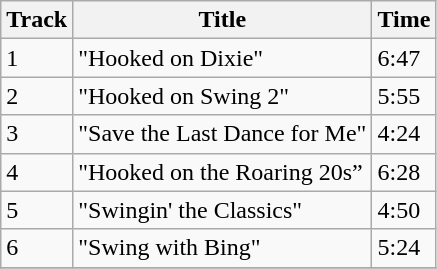<table class="wikitable">
<tr>
<th>Track</th>
<th>Title</th>
<th>Time</th>
</tr>
<tr>
<td>1</td>
<td>"Hooked on Dixie"</td>
<td>6:47</td>
</tr>
<tr>
<td>2</td>
<td>"Hooked on Swing 2"</td>
<td>5:55</td>
</tr>
<tr>
<td>3</td>
<td>"Save the Last Dance for Me"</td>
<td>4:24</td>
</tr>
<tr>
<td>4</td>
<td>"Hooked on the Roaring 20s”</td>
<td>6:28</td>
</tr>
<tr>
<td>5</td>
<td>"Swingin' the Classics"</td>
<td>4:50</td>
</tr>
<tr>
<td>6</td>
<td>"Swing with Bing"</td>
<td>5:24</td>
</tr>
<tr>
</tr>
</table>
